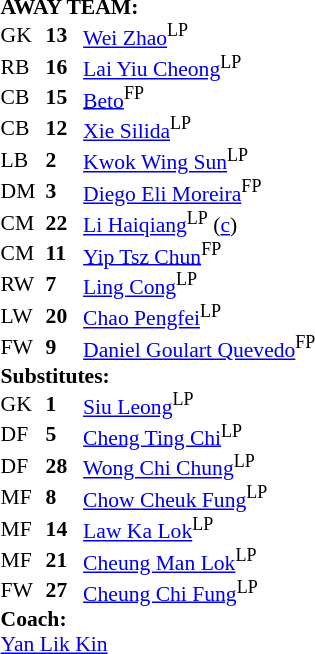<table style="font-size: 90%" cellspacing="0" cellpadding="0" align=center>
<tr>
<td colspan="4"><strong>AWAY TEAM:</strong></td>
</tr>
<tr>
<th width="30"></th>
<th width="25"></th>
</tr>
<tr>
<td>GK</td>
<td><strong>13</strong></td>
<td> <a href='#'>Wei Zhao</a><sup>LP</sup></td>
<td></td>
<td></td>
</tr>
<tr>
<td>RB</td>
<td><strong>16</strong></td>
<td> <a href='#'>Lai Yiu Cheong</a><sup>LP</sup></td>
<td></td>
<td></td>
</tr>
<tr>
<td>CB</td>
<td><strong>15</strong></td>
<td> <a href='#'>Beto</a><sup>FP</sup></td>
<td></td>
<td></td>
</tr>
<tr>
<td>CB</td>
<td><strong>12</strong></td>
<td> <a href='#'>Xie Silida</a><sup>LP</sup></td>
<td></td>
<td></td>
</tr>
<tr>
<td>LB</td>
<td><strong>2</strong></td>
<td> <a href='#'>Kwok Wing Sun</a><sup>LP</sup></td>
<td></td>
<td></td>
</tr>
<tr>
<td>DM</td>
<td><strong>3</strong></td>
<td> <a href='#'>Diego Eli Moreira</a><sup>FP</sup></td>
<td></td>
<td></td>
</tr>
<tr>
<td>CM</td>
<td><strong>22</strong></td>
<td> <a href='#'>Li Haiqiang</a><sup>LP</sup> (<a href='#'>c</a>)</td>
<td></td>
<td></td>
</tr>
<tr>
<td>CM</td>
<td><strong>11</strong></td>
<td> <a href='#'>Yip Tsz Chun</a><sup>FP</sup></td>
<td></td>
<td></td>
</tr>
<tr>
<td>RW</td>
<td><strong>7</strong></td>
<td> <a href='#'>Ling Cong</a><sup>LP</sup></td>
<td></td>
<td></td>
</tr>
<tr>
<td>LW</td>
<td><strong>20</strong></td>
<td> <a href='#'>Chao Pengfei</a><sup>LP</sup></td>
<td></td>
<td></td>
</tr>
<tr>
<td>FW</td>
<td><strong>9</strong></td>
<td> <a href='#'>Daniel Goulart Quevedo</a><sup>FP</sup></td>
<td></td>
<td></td>
</tr>
<tr>
<td colspan=4><strong>Substitutes:</strong></td>
</tr>
<tr>
<td>GK</td>
<td><strong>1</strong></td>
<td> <a href='#'>Siu Leong</a><sup>LP</sup></td>
<td></td>
<td></td>
</tr>
<tr>
<td>DF</td>
<td><strong>5</strong></td>
<td> <a href='#'>Cheng Ting Chi</a><sup>LP</sup></td>
<td></td>
<td></td>
</tr>
<tr>
<td>DF</td>
<td><strong>28</strong></td>
<td> <a href='#'>Wong Chi Chung</a><sup>LP</sup></td>
<td></td>
<td></td>
</tr>
<tr>
<td>MF</td>
<td><strong>8</strong></td>
<td> <a href='#'>Chow Cheuk Fung</a><sup>LP</sup></td>
<td></td>
<td></td>
</tr>
<tr>
<td>MF</td>
<td><strong>14</strong></td>
<td> <a href='#'>Law Ka Lok</a><sup>LP</sup></td>
<td></td>
<td></td>
</tr>
<tr>
<td>MF</td>
<td><strong>21</strong></td>
<td> <a href='#'>Cheung Man Lok</a><sup>LP</sup></td>
<td></td>
<td></td>
</tr>
<tr>
<td>FW</td>
<td><strong>27</strong></td>
<td> <a href='#'>Cheung Chi Fung</a><sup>LP</sup></td>
<td></td>
<td></td>
</tr>
<tr>
<td colspan=4><strong>Coach:</strong></td>
</tr>
<tr>
<td colspan="4"> <a href='#'>Yan Lik Kin</a></td>
</tr>
<tr>
</tr>
</table>
